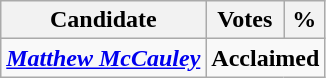<table class="wikitable">
<tr>
<th>Candidate</th>
<th>Votes</th>
<th>%</th>
</tr>
<tr>
<td><strong><em><a href='#'>Matthew McCauley</a></em></strong></td>
<td colspan="2"><strong>Acclaimed</strong></td>
</tr>
</table>
